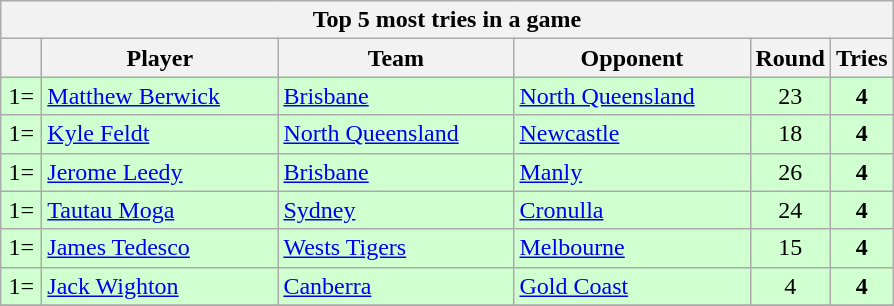<table class="wikitable" style="text-align:center;">
<tr>
<th colspan=7>Top 5 most tries in a game</th>
</tr>
<tr>
<th width=20 abbr="Position"></th>
<th width=150>Player</th>
<th width=150>Team</th>
<th width=150>Opponent</th>
<th width=20>Round</th>
<th width=20>Tries</th>
</tr>
<tr bgcolor="#d0ffd0">
<td>1=</td>
<td style="text-align:left;"><a href='#'>Matthew Berwick</a></td>
<td style="text-align:left;"> <a href='#'>Brisbane</a></td>
<td style="text-align:left;"> <a href='#'>North Queensland</a></td>
<td>23</td>
<td><strong>4</strong></td>
</tr>
<tr bgcolor="#d0ffd0">
<td>1=</td>
<td style="text-align:left;"><a href='#'>Kyle Feldt</a></td>
<td style="text-align:left;"> <a href='#'>North Queensland</a></td>
<td style="text-align:left;"> <a href='#'>Newcastle</a></td>
<td>18</td>
<td><strong>4</strong></td>
</tr>
<tr bgcolor="#d0ffd0">
<td>1=</td>
<td style="text-align:left;"><a href='#'>Jerome Leedy</a></td>
<td style="text-align:left;"> <a href='#'>Brisbane</a></td>
<td style="text-align:left;"> <a href='#'>Manly</a></td>
<td>26</td>
<td><strong>4</strong></td>
</tr>
<tr bgcolor="#d0ffd0">
<td>1=</td>
<td style="text-align:left;"><a href='#'>Tautau Moga</a></td>
<td style="text-align:left;"> <a href='#'>Sydney</a></td>
<td style="text-align:left;"> <a href='#'>Cronulla</a></td>
<td>24</td>
<td><strong>4</strong></td>
</tr>
<tr bgcolor="#d0ffd0">
<td>1=</td>
<td style="text-align:left;"><a href='#'>James Tedesco</a></td>
<td style="text-align:left;"> <a href='#'>Wests Tigers</a></td>
<td style="text-align:left;"> <a href='#'>Melbourne</a></td>
<td>15</td>
<td><strong>4</strong></td>
</tr>
<tr bgcolor="#d0ffd0">
<td>1=</td>
<td style="text-align:left;"><a href='#'>Jack Wighton</a></td>
<td style="text-align:left;"> <a href='#'>Canberra</a></td>
<td style="text-align:left;"> <a href='#'>Gold Coast</a></td>
<td>4</td>
<td><strong>4</strong></td>
</tr>
<tr>
</tr>
</table>
